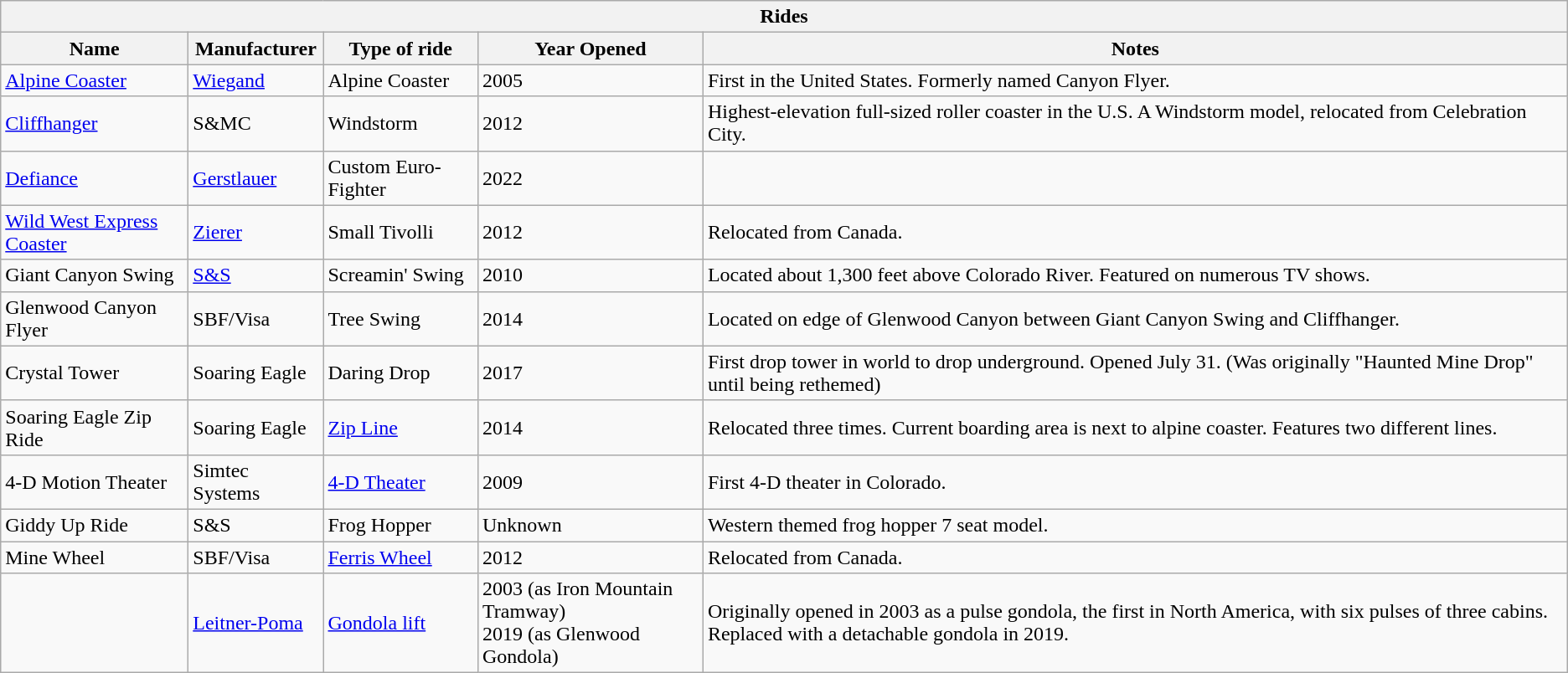<table class="wikitable sortable">
<tr>
<th colspan="5">Rides</th>
</tr>
<tr>
<th>Name</th>
<th>Manufacturer</th>
<th>Type of ride</th>
<th>Year Opened</th>
<th>Notes</th>
</tr>
<tr>
<td><a href='#'>Alpine Coaster</a></td>
<td><a href='#'>Wiegand</a></td>
<td>Alpine Coaster</td>
<td>2005</td>
<td>First  in the United States. Formerly named Canyon Flyer.</td>
</tr>
<tr>
<td><a href='#'>Cliffhanger</a></td>
<td>S&MC</td>
<td>Windstorm</td>
<td>2012</td>
<td>Highest-elevation full-sized roller coaster in the U.S. A Windstorm model, relocated from Celebration City.</td>
</tr>
<tr>
<td><a href='#'>Defiance</a></td>
<td><a href='#'>Gerstlauer</a></td>
<td>Custom Euro-Fighter</td>
<td>2022</td>
<td></td>
</tr>
<tr>
<td><a href='#'>Wild West Express Coaster</a></td>
<td><a href='#'>Zierer</a></td>
<td>Small Tivolli</td>
<td>2012</td>
<td>Relocated from Canada.</td>
</tr>
<tr>
<td>Giant Canyon Swing</td>
<td><a href='#'>S&S</a></td>
<td>Screamin' Swing</td>
<td>2010</td>
<td>Located about 1,300 feet above Colorado River. Featured on numerous TV shows.</td>
</tr>
<tr>
<td>Glenwood Canyon Flyer</td>
<td>SBF/Visa</td>
<td>Tree Swing</td>
<td>2014</td>
<td>Located on edge of Glenwood Canyon between Giant Canyon Swing and Cliffhanger.</td>
</tr>
<tr>
<td>Crystal Tower</td>
<td>Soaring Eagle</td>
<td>Daring Drop</td>
<td>2017</td>
<td>First drop tower in world to drop underground. Opened July 31. (Was originally "Haunted Mine Drop" until being rethemed)</td>
</tr>
<tr>
<td>Soaring Eagle Zip Ride</td>
<td>Soaring Eagle</td>
<td><a href='#'>Zip Line</a></td>
<td>2014</td>
<td>Relocated three times. Current boarding area is next to alpine coaster. Features two different lines.</td>
</tr>
<tr>
<td>4-D Motion Theater</td>
<td>Simtec Systems</td>
<td><a href='#'>4-D Theater</a></td>
<td>2009</td>
<td>First 4-D theater in Colorado.</td>
</tr>
<tr>
<td>Giddy Up Ride</td>
<td>S&S</td>
<td>Frog Hopper</td>
<td>Unknown</td>
<td>Western themed frog hopper 7 seat model.</td>
</tr>
<tr>
<td>Mine Wheel</td>
<td>SBF/Visa</td>
<td><a href='#'>Ferris Wheel</a></td>
<td>2012</td>
<td>Relocated from Canada.</td>
</tr>
<tr>
<td></td>
<td><a href='#'>Leitner-Poma</a></td>
<td><a href='#'>Gondola lift</a></td>
<td>2003 (as Iron Mountain Tramway)<br>2019 (as Glenwood Gondola)</td>
<td>Originally opened in 2003 as a pulse gondola, the first in North America, with six pulses of three cabins. Replaced with a detachable gondola in 2019.</td>
</tr>
</table>
